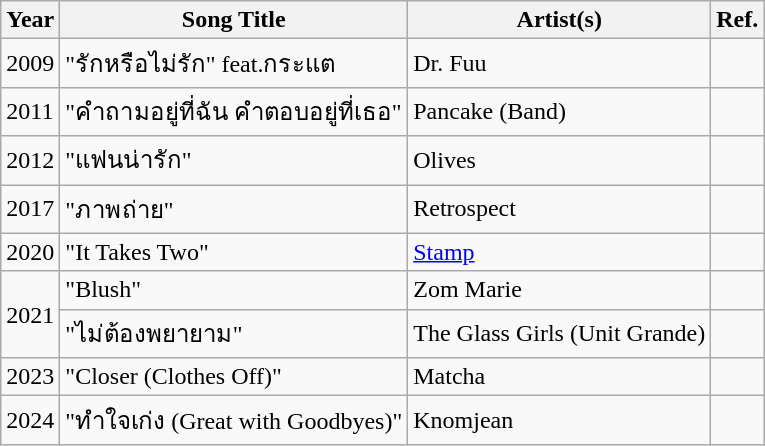<table class="wikitable">
<tr>
<th>Year</th>
<th>Song Title</th>
<th>Artist(s)</th>
<th>Ref.</th>
</tr>
<tr>
<td>2009</td>
<td>"รักหรือไม่รัก" feat.กระแต</td>
<td>Dr. Fuu</td>
<td></td>
</tr>
<tr>
<td>2011</td>
<td>"คำถามอยู่ที่ฉัน คำตอบอยู่ที่เธอ"</td>
<td>Pancake (Band)</td>
<td></td>
</tr>
<tr>
<td>2012</td>
<td>"แฟนน่ารัก"</td>
<td>Olives</td>
<td></td>
</tr>
<tr>
<td>2017</td>
<td>"ภาพถ่าย"</td>
<td>Retrospect</td>
<td></td>
</tr>
<tr>
<td>2020</td>
<td>"It Takes Two"</td>
<td><a href='#'>Stamp</a></td>
<td></td>
</tr>
<tr>
<td rowspan="2">2021</td>
<td>"Blush"</td>
<td>Zom Marie</td>
<td></td>
</tr>
<tr>
<td>"ไม่ต้องพยายาม"</td>
<td>The Glass Girls (Unit Grande)</td>
<td></td>
</tr>
<tr>
<td>2023</td>
<td>"Closer (Clothes Off)"</td>
<td>Matcha</td>
<td></td>
</tr>
<tr>
<td>2024</td>
<td>"ทำใจเก่ง (Great with Goodbyes)"</td>
<td>Knomjean</td>
<td></td>
</tr>
</table>
